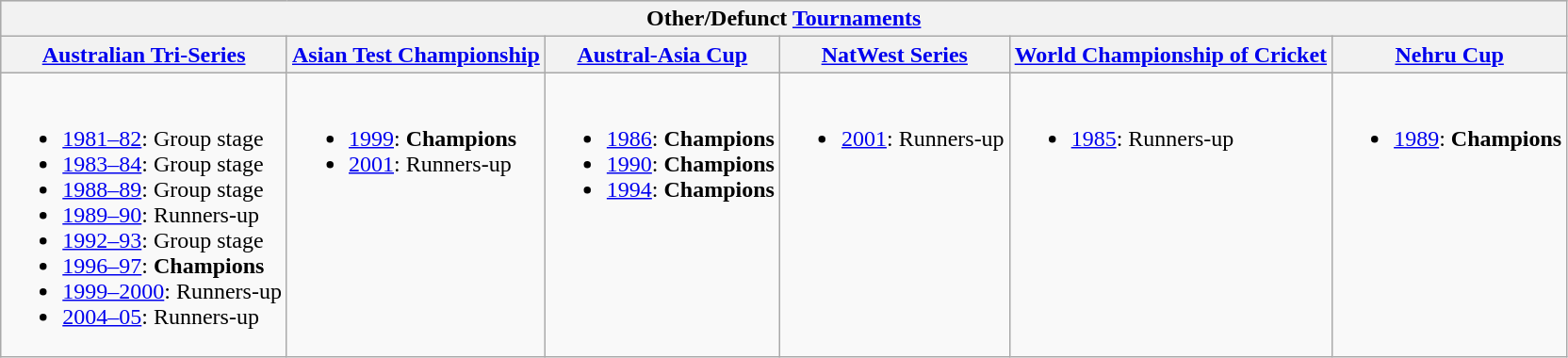<table class="wikitable">
<tr style="background:#ccc;">
<th colspan=6>Other/Defunct <a href='#'>Tournaments</a></th>
</tr>
<tr style="background:#ccc;">
<th><a href='#'>Australian Tri-Series</a></th>
<th><a href='#'>Asian Test Championship</a></th>
<th><a href='#'>Austral-Asia Cup</a></th>
<th><a href='#'>NatWest Series</a></th>
<th><a href='#'>World Championship of Cricket</a></th>
<th><a href='#'>Nehru Cup</a></th>
</tr>
<tr>
<td style="vertical-align:top;"><br><ul><li> <a href='#'>1981–82</a>: Group stage</li><li> <a href='#'>1983–84</a>: Group stage</li><li> <a href='#'>1988–89</a>: Group stage</li><li> <a href='#'>1989–90</a>: Runners-up</li><li> <a href='#'>1992–93</a>: Group stage</li><li> <a href='#'>1996–97</a>: <strong>Champions</strong></li><li> <a href='#'>1999–2000</a>: Runners-up</li><li> <a href='#'>2004–05</a>: Runners-up</li></ul></td>
<td style="vertical-align:top;"><br><ul><li>   <a href='#'>1999</a>: <strong>Champions</strong></li><li>   <a href='#'>2001</a>: Runners-up</li></ul></td>
<td style="vertical-align:top;"><br><ul><li> <a href='#'>1986</a>: <strong>Champions</strong></li><li> <a href='#'>1990</a>: <strong>Champions</strong></li><li> <a href='#'>1994</a>: <strong>Champions</strong></li></ul></td>
<td style="vertical-align:top;"><br><ul><li> <a href='#'>2001</a>: Runners-up</li></ul></td>
<td style="vertical-align:top;"><br><ul><li> <a href='#'>1985</a>: Runners-up</li></ul></td>
<td style="vertical-align:top;"><br><ul><li> <a href='#'>1989</a>: <strong>Champions</strong></li></ul></td>
</tr>
</table>
